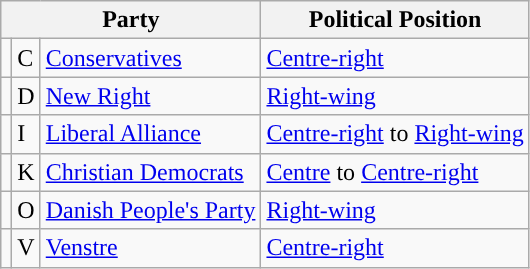<table class="wikitable mw-collapsible mw-collapsed">
<tr>
<th colspan="3">Party</th>
<th>Political Position</th>
</tr>
<tr>
<td></td>
<td>C</td>
<td><a href='#'>Conservatives</a></td>
<td><a href='#'>Centre-right</a></td>
</tr>
<tr>
<td></td>
<td>D</td>
<td><a href='#'>New Right</a></td>
<td><a href='#'>Right-wing</a></td>
</tr>
<tr>
<td></td>
<td>I</td>
<td><a href='#'>Liberal Alliance</a></td>
<td><a href='#'>Centre-right</a> to <a href='#'>Right-wing</a></td>
</tr>
<tr>
<td></td>
<td>K</td>
<td><a href='#'>Christian Democrats</a></td>
<td><a href='#'>Centre</a> to <a href='#'>Centre-right</a></td>
</tr>
<tr>
<td></td>
<td>O</td>
<td><a href='#'>Danish People's Party</a></td>
<td><a href='#'>Right-wing</a></td>
</tr>
<tr>
<td></td>
<td>V</td>
<td><a href='#'>Venstre</a></td>
<td><a href='#'>Centre-right</a></td>
</tr>
</table>
